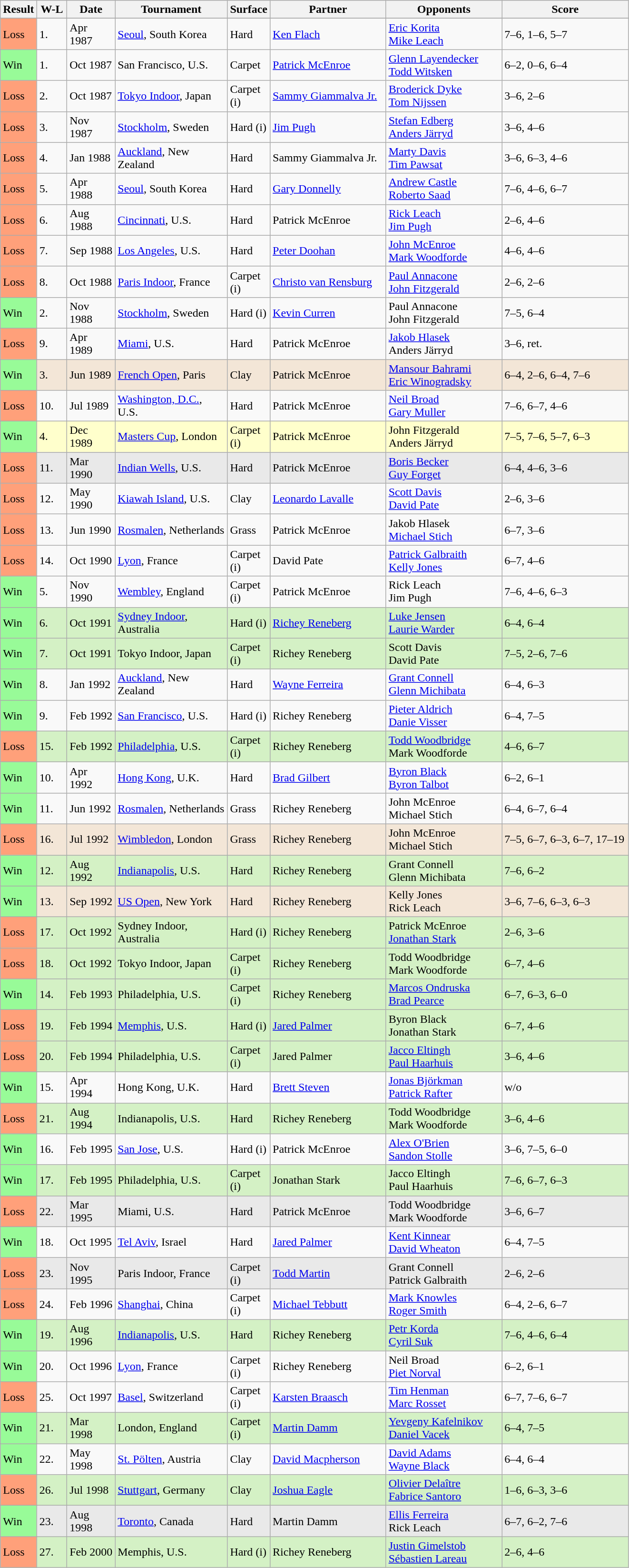<table class="sortable wikitable">
<tr>
<th style="width:40px">Result</th>
<th style="width:35px" class="unsortable">W-L</th>
<th style="width:60px">Date</th>
<th style="width:150px">Tournament</th>
<th style="width:50px">Surface</th>
<th style="width:155px">Partner</th>
<th style="width:155px">Opponents</th>
<th style="width:170px" class="unsortable">Score</th>
</tr>
<tr>
</tr>
<tr>
<td style="background:#ffa07a;">Loss</td>
<td>1.</td>
<td>Apr 1987</td>
<td><a href='#'>Seoul</a>, South Korea</td>
<td>Hard</td>
<td> <a href='#'>Ken Flach</a></td>
<td> <a href='#'>Eric Korita</a> <br>  <a href='#'>Mike Leach</a></td>
<td>7–6, 1–6, 5–7</td>
</tr>
<tr>
<td style="background:#98fb98;">Win</td>
<td>1.</td>
<td>Oct 1987</td>
<td>San Francisco, U.S.</td>
<td>Carpet</td>
<td> <a href='#'>Patrick McEnroe</a></td>
<td> <a href='#'>Glenn Layendecker</a> <br>  <a href='#'>Todd Witsken</a></td>
<td>6–2, 0–6, 6–4</td>
</tr>
<tr>
<td style="background:#ffa07a;">Loss</td>
<td>2.</td>
<td>Oct 1987</td>
<td><a href='#'>Tokyo Indoor</a>, Japan</td>
<td>Carpet (i)</td>
<td> <a href='#'>Sammy Giammalva Jr.</a></td>
<td> <a href='#'>Broderick Dyke</a> <br>  <a href='#'>Tom Nijssen</a></td>
<td>3–6, 2–6</td>
</tr>
<tr>
<td style="background:#ffa07a;">Loss</td>
<td>3.</td>
<td>Nov 1987</td>
<td><a href='#'>Stockholm</a>, Sweden</td>
<td>Hard (i)</td>
<td> <a href='#'>Jim Pugh</a></td>
<td> <a href='#'>Stefan Edberg</a> <br>  <a href='#'>Anders Järryd</a></td>
<td>3–6, 4–6</td>
</tr>
<tr>
<td style="background:#ffa07a;">Loss</td>
<td>4.</td>
<td>Jan 1988</td>
<td><a href='#'>Auckland</a>, New Zealand</td>
<td>Hard</td>
<td> Sammy Giammalva Jr.</td>
<td> <a href='#'>Marty Davis</a> <br>  <a href='#'>Tim Pawsat</a></td>
<td>3–6, 6–3, 4–6</td>
</tr>
<tr>
<td style="background:#ffa07a;">Loss</td>
<td>5.</td>
<td>Apr 1988</td>
<td><a href='#'>Seoul</a>, South Korea</td>
<td>Hard</td>
<td> <a href='#'>Gary Donnelly</a></td>
<td> <a href='#'>Andrew Castle</a> <br>  <a href='#'>Roberto Saad</a></td>
<td>7–6, 4–6, 6–7</td>
</tr>
<tr>
<td style="background:#ffa07a;">Loss</td>
<td>6.</td>
<td>Aug 1988</td>
<td><a href='#'>Cincinnati</a>, U.S.</td>
<td>Hard</td>
<td> Patrick McEnroe</td>
<td> <a href='#'>Rick Leach</a> <br>  <a href='#'>Jim Pugh</a></td>
<td>2–6, 4–6</td>
</tr>
<tr>
<td style="background:#ffa07a;">Loss</td>
<td>7.</td>
<td>Sep 1988</td>
<td><a href='#'>Los Angeles</a>, U.S.</td>
<td>Hard</td>
<td> <a href='#'>Peter Doohan</a></td>
<td> <a href='#'>John McEnroe</a> <br>  <a href='#'>Mark Woodforde</a></td>
<td>4–6, 4–6</td>
</tr>
<tr>
<td style="background:#ffa07a;">Loss</td>
<td>8.</td>
<td>Oct 1988</td>
<td><a href='#'>Paris Indoor</a>, France</td>
<td>Carpet (i)</td>
<td> <a href='#'>Christo van Rensburg</a></td>
<td> <a href='#'>Paul Annacone</a> <br>  <a href='#'>John Fitzgerald</a></td>
<td>2–6, 2–6</td>
</tr>
<tr>
<td style="background:#98fb98;">Win</td>
<td>2.</td>
<td>Nov 1988</td>
<td><a href='#'>Stockholm</a>, Sweden</td>
<td>Hard (i)</td>
<td> <a href='#'>Kevin Curren</a></td>
<td> Paul Annacone <br>  John Fitzgerald</td>
<td>7–5, 6–4</td>
</tr>
<tr>
<td style="background:#ffa07a;">Loss</td>
<td>9.</td>
<td>Apr 1989</td>
<td><a href='#'>Miami</a>, U.S.</td>
<td>Hard</td>
<td> Patrick McEnroe</td>
<td> <a href='#'>Jakob Hlasek</a> <br>  Anders Järryd</td>
<td>3–6, ret.</td>
</tr>
<tr bgcolor="#f3e6d7">
<td style="background:#98fb98;">Win</td>
<td>3.</td>
<td>Jun 1989</td>
<td><a href='#'>French Open</a>, Paris</td>
<td>Clay</td>
<td> Patrick McEnroe</td>
<td> <a href='#'>Mansour Bahrami</a> <br>  <a href='#'>Eric Winogradsky</a></td>
<td>6–4, 2–6, 6–4, 7–6</td>
</tr>
<tr>
<td style="background:#ffa07a;">Loss</td>
<td>10.</td>
<td>Jul 1989</td>
<td><a href='#'>Washington, D.C.</a>, U.S.</td>
<td>Hard</td>
<td> Patrick McEnroe</td>
<td> <a href='#'>Neil Broad</a> <br>  <a href='#'>Gary Muller</a></td>
<td>7–6, 6–7, 4–6</td>
</tr>
<tr bgcolor="ffffcc">
<td style="background:#98fb98;">Win</td>
<td>4.</td>
<td>Dec 1989</td>
<td><a href='#'>Masters Cup</a>, London</td>
<td>Carpet (i)</td>
<td> Patrick McEnroe</td>
<td> John Fitzgerald <br>  Anders Järryd</td>
<td>7–5, 7–6, 5–7, 6–3</td>
</tr>
<tr bgcolor="#e9e9e9">
<td style="background:#ffa07a;">Loss</td>
<td>11.</td>
<td>Mar 1990</td>
<td><a href='#'>Indian Wells</a>, U.S.</td>
<td>Hard</td>
<td> Patrick McEnroe</td>
<td> <a href='#'>Boris Becker</a> <br>  <a href='#'>Guy Forget</a></td>
<td>6–4, 4–6, 3–6</td>
</tr>
<tr>
<td style="background:#ffa07a;">Loss</td>
<td>12.</td>
<td>May 1990</td>
<td><a href='#'>Kiawah Island</a>, U.S.</td>
<td>Clay</td>
<td> <a href='#'>Leonardo Lavalle</a></td>
<td> <a href='#'>Scott Davis</a> <br>  <a href='#'>David Pate</a></td>
<td>2–6, 3–6</td>
</tr>
<tr>
<td style="background:#ffa07a;">Loss</td>
<td>13.</td>
<td>Jun 1990</td>
<td><a href='#'>Rosmalen</a>, Netherlands</td>
<td>Grass</td>
<td> Patrick McEnroe</td>
<td> Jakob Hlasek <br>  <a href='#'>Michael Stich</a></td>
<td>6–7, 3–6</td>
</tr>
<tr>
<td style="background:#ffa07a;">Loss</td>
<td>14.</td>
<td>Oct 1990</td>
<td><a href='#'>Lyon</a>, France</td>
<td>Carpet (i)</td>
<td> David Pate</td>
<td> <a href='#'>Patrick Galbraith</a> <br>  <a href='#'>Kelly Jones</a></td>
<td>6–7, 4–6</td>
</tr>
<tr>
<td style="background:#98fb98;">Win</td>
<td>5.</td>
<td>Nov 1990</td>
<td><a href='#'>Wembley</a>, England</td>
<td>Carpet (i)</td>
<td> Patrick McEnroe</td>
<td> Rick Leach <br>  Jim Pugh</td>
<td>7–6, 4–6, 6–3</td>
</tr>
<tr bgcolor="#d4f1c5">
<td style="background:#98fb98;">Win</td>
<td>6.</td>
<td>Oct 1991</td>
<td><a href='#'>Sydney Indoor</a>, Australia</td>
<td>Hard (i)</td>
<td> <a href='#'>Richey Reneberg</a></td>
<td> <a href='#'>Luke Jensen</a> <br>  <a href='#'>Laurie Warder</a></td>
<td>6–4, 6–4</td>
</tr>
<tr bgcolor="#d4f1c5">
<td style="background:#98fb98;">Win</td>
<td>7.</td>
<td>Oct 1991</td>
<td>Tokyo Indoor, Japan</td>
<td>Carpet (i)</td>
<td> Richey Reneberg</td>
<td> Scott Davis <br>  David Pate</td>
<td>7–5, 2–6, 7–6</td>
</tr>
<tr>
<td style="background:#98fb98;">Win</td>
<td>8.</td>
<td>Jan 1992</td>
<td><a href='#'>Auckland</a>, New Zealand</td>
<td>Hard</td>
<td> <a href='#'>Wayne Ferreira</a></td>
<td> <a href='#'>Grant Connell</a> <br>  <a href='#'>Glenn Michibata</a></td>
<td>6–4, 6–3</td>
</tr>
<tr>
<td style="background:#98fb98;">Win</td>
<td>9.</td>
<td>Feb 1992</td>
<td><a href='#'>San Francisco</a>, U.S.</td>
<td>Hard (i)</td>
<td> Richey Reneberg</td>
<td> <a href='#'>Pieter Aldrich</a> <br>  <a href='#'>Danie Visser</a></td>
<td>6–4, 7–5</td>
</tr>
<tr bgcolor="#d4f1c5">
<td style="background:#ffa07a;">Loss</td>
<td>15.</td>
<td>Feb 1992</td>
<td><a href='#'>Philadelphia</a>, U.S.</td>
<td>Carpet (i)</td>
<td> Richey Reneberg</td>
<td> <a href='#'>Todd Woodbridge</a> <br>  Mark Woodforde</td>
<td>4–6, 6–7</td>
</tr>
<tr>
<td style="background:#98fb98;">Win</td>
<td>10.</td>
<td>Apr 1992</td>
<td><a href='#'>Hong Kong</a>, U.K.</td>
<td>Hard</td>
<td> <a href='#'>Brad Gilbert</a></td>
<td> <a href='#'>Byron Black</a> <br>  <a href='#'>Byron Talbot</a></td>
<td>6–2, 6–1</td>
</tr>
<tr>
<td style="background:#98fb98;">Win</td>
<td>11.</td>
<td>Jun 1992</td>
<td><a href='#'>Rosmalen</a>, Netherlands</td>
<td>Grass</td>
<td> Richey Reneberg</td>
<td> John McEnroe <br>  Michael Stich</td>
<td>6–4, 6–7, 6–4</td>
</tr>
<tr bgcolor="#f3e6d7">
<td style="background:#ffa07a;">Loss</td>
<td>16.</td>
<td>Jul 1992</td>
<td><a href='#'>Wimbledon</a>, London</td>
<td>Grass</td>
<td> Richey Reneberg</td>
<td> John McEnroe <br>  Michael Stich</td>
<td>7–5, 6–7, 6–3, 6–7, 17–19</td>
</tr>
<tr bgcolor="#d4f1c5">
<td style="background:#98fb98;">Win</td>
<td>12.</td>
<td>Aug 1992</td>
<td><a href='#'>Indianapolis</a>, U.S.</td>
<td>Hard</td>
<td> Richey Reneberg</td>
<td> Grant Connell  <br>  Glenn Michibata</td>
<td>7–6, 6–2</td>
</tr>
<tr bgcolor="#f3e6d7">
<td style="background:#98fb98;">Win</td>
<td>13.</td>
<td>Sep 1992</td>
<td><a href='#'>US Open</a>, New York</td>
<td>Hard</td>
<td> Richey Reneberg</td>
<td> Kelly Jones <br>  Rick Leach</td>
<td>3–6, 7–6, 6–3, 6–3</td>
</tr>
<tr bgcolor="#d4f1c5">
<td style="background:#ffa07a;">Loss</td>
<td>17.</td>
<td>Oct 1992</td>
<td>Sydney Indoor, Australia</td>
<td>Hard (i)</td>
<td> Richey Reneberg</td>
<td> Patrick McEnroe <br>  <a href='#'>Jonathan Stark</a></td>
<td>2–6, 3–6</td>
</tr>
<tr bgcolor="#d4f1c5">
<td style="background:#ffa07a;">Loss</td>
<td>18.</td>
<td>Oct 1992</td>
<td>Tokyo Indoor, Japan</td>
<td>Carpet (i)</td>
<td> Richey Reneberg</td>
<td> Todd Woodbridge <br>  Mark Woodforde</td>
<td>6–7, 4–6</td>
</tr>
<tr bgcolor="#d4f1c5">
<td style="background:#98fb98;">Win</td>
<td>14.</td>
<td>Feb 1993</td>
<td>Philadelphia, U.S.</td>
<td>Carpet (i)</td>
<td> Richey Reneberg</td>
<td> <a href='#'>Marcos Ondruska</a> <br>  <a href='#'>Brad Pearce</a></td>
<td>6–7, 6–3, 6–0</td>
</tr>
<tr bgcolor="#d4f1c5">
<td style="background:#ffa07a;">Loss</td>
<td>19.</td>
<td>Feb 1994</td>
<td><a href='#'>Memphis</a>, U.S.</td>
<td>Hard (i)</td>
<td> <a href='#'>Jared Palmer</a></td>
<td> Byron Black <br>  Jonathan Stark</td>
<td>6–7, 4–6</td>
</tr>
<tr bgcolor="#d4f1c5">
<td style="background:#ffa07a;">Loss</td>
<td>20.</td>
<td>Feb 1994</td>
<td>Philadelphia, U.S.</td>
<td>Carpet (i)</td>
<td> Jared Palmer</td>
<td> <a href='#'>Jacco Eltingh</a> <br>  <a href='#'>Paul Haarhuis</a></td>
<td>3–6, 4–6</td>
</tr>
<tr>
<td style="background:#98fb98;">Win</td>
<td>15.</td>
<td>Apr 1994</td>
<td>Hong Kong, U.K.</td>
<td>Hard</td>
<td> <a href='#'>Brett Steven</a></td>
<td> <a href='#'>Jonas Björkman</a> <br>  <a href='#'>Patrick Rafter</a></td>
<td>w/o</td>
</tr>
<tr bgcolor="#d4f1c5">
<td style="background:#ffa07a;">Loss</td>
<td>21.</td>
<td>Aug 1994</td>
<td>Indianapolis, U.S.</td>
<td>Hard</td>
<td> Richey Reneberg</td>
<td> Todd Woodbridge <br>  Mark Woodforde</td>
<td>3–6, 4–6</td>
</tr>
<tr>
<td style="background:#98fb98;">Win</td>
<td>16.</td>
<td>Feb 1995</td>
<td><a href='#'>San Jose</a>, U.S.</td>
<td>Hard (i)</td>
<td> Patrick McEnroe</td>
<td> <a href='#'>Alex O'Brien</a> <br>  <a href='#'>Sandon Stolle</a></td>
<td>3–6, 7–5, 6–0</td>
</tr>
<tr bgcolor="#d4f1c5">
<td style="background:#98fb98;">Win</td>
<td>17.</td>
<td>Feb 1995</td>
<td>Philadelphia, U.S.</td>
<td>Carpet (i)</td>
<td> Jonathan Stark</td>
<td> Jacco Eltingh <br>  Paul Haarhuis</td>
<td>7–6, 6–7, 6–3</td>
</tr>
<tr bgcolor="#e9e9e9">
<td style="background:#ffa07a;">Loss</td>
<td>22.</td>
<td>Mar 1995</td>
<td>Miami, U.S.</td>
<td>Hard</td>
<td> Patrick McEnroe</td>
<td> Todd Woodbridge <br>  Mark Woodforde</td>
<td>3–6, 6–7</td>
</tr>
<tr>
<td style="background:#98fb98;">Win</td>
<td>18.</td>
<td>Oct 1995</td>
<td><a href='#'>Tel Aviv</a>, Israel</td>
<td>Hard</td>
<td> <a href='#'>Jared Palmer</a></td>
<td> <a href='#'>Kent Kinnear</a> <br>  <a href='#'>David Wheaton</a></td>
<td>6–4, 7–5</td>
</tr>
<tr bgcolor="#e9e9e9">
<td style="background:#ffa07a;">Loss</td>
<td>23.</td>
<td>Nov 1995</td>
<td>Paris Indoor, France</td>
<td>Carpet (i)</td>
<td> <a href='#'>Todd Martin</a></td>
<td> Grant Connell <br>  Patrick Galbraith</td>
<td>2–6, 2–6</td>
</tr>
<tr>
<td style="background:#ffa07a;">Loss</td>
<td>24.</td>
<td>Feb 1996</td>
<td><a href='#'>Shanghai</a>, China</td>
<td>Carpet (i)</td>
<td> <a href='#'>Michael Tebbutt</a></td>
<td> <a href='#'>Mark Knowles</a> <br>  <a href='#'>Roger Smith</a></td>
<td>6–4, 2–6, 6–7</td>
</tr>
<tr bgcolor="#d4f1c5">
<td style="background:#98fb98;">Win</td>
<td>19.</td>
<td>Aug 1996</td>
<td><a href='#'>Indianapolis</a>, U.S.</td>
<td>Hard</td>
<td> Richey Reneberg</td>
<td> <a href='#'>Petr Korda</a> <br>  <a href='#'>Cyril Suk</a></td>
<td>7–6, 4–6, 6–4</td>
</tr>
<tr>
<td style="background:#98fb98;">Win</td>
<td>20.</td>
<td>Oct 1996</td>
<td><a href='#'>Lyon</a>, France</td>
<td>Carpet (i)</td>
<td> Richey Reneberg</td>
<td> Neil Broad <br>  <a href='#'>Piet Norval</a></td>
<td>6–2, 6–1</td>
</tr>
<tr>
<td style="background:#ffa07a;">Loss</td>
<td>25.</td>
<td>Oct 1997</td>
<td><a href='#'>Basel</a>, Switzerland</td>
<td>Carpet (i)</td>
<td> <a href='#'>Karsten Braasch</a></td>
<td> <a href='#'>Tim Henman</a> <br>  <a href='#'>Marc Rosset</a></td>
<td>6–7, 7–6, 6–7</td>
</tr>
<tr bgcolor="#d4f1c5">
<td style="background:#98fb98;">Win</td>
<td>21.</td>
<td>Mar 1998</td>
<td>London, England</td>
<td>Carpet (i)</td>
<td> <a href='#'>Martin Damm</a></td>
<td> <a href='#'>Yevgeny Kafelnikov</a> <br>  <a href='#'>Daniel Vacek</a></td>
<td>6–4, 7–5</td>
</tr>
<tr>
<td style="background:#98fb98;">Win</td>
<td>22.</td>
<td>May 1998</td>
<td><a href='#'>St. Pölten</a>, Austria</td>
<td>Clay</td>
<td> <a href='#'>David Macpherson</a></td>
<td> <a href='#'>David Adams</a> <br>  <a href='#'>Wayne Black</a></td>
<td>6–4, 6–4</td>
</tr>
<tr bgcolor="#d4f1c5">
<td style="background:#ffa07a;">Loss</td>
<td>26.</td>
<td>Jul 1998</td>
<td><a href='#'>Stuttgart</a>, Germany</td>
<td>Clay</td>
<td> <a href='#'>Joshua Eagle</a></td>
<td> <a href='#'>Olivier Delaître</a> <br>  <a href='#'>Fabrice Santoro</a></td>
<td>1–6, 6–3, 3–6</td>
</tr>
<tr bgcolor="#e9e9e9">
<td style="background:#98fb98;">Win</td>
<td>23.</td>
<td>Aug 1998</td>
<td><a href='#'>Toronto</a>, Canada</td>
<td>Hard</td>
<td> Martin Damm</td>
<td> <a href='#'>Ellis Ferreira</a> <br>  Rick Leach</td>
<td>6–7, 6–2, 7–6</td>
</tr>
<tr bgcolor="#d4f1c5">
<td style="background:#ffa07a;">Loss</td>
<td>27.</td>
<td>Feb 2000</td>
<td>Memphis, U.S.</td>
<td>Hard (i)</td>
<td> Richey Reneberg</td>
<td> <a href='#'>Justin Gimelstob</a> <br>  <a href='#'>Sébastien Lareau</a></td>
<td>2–6, 4–6</td>
</tr>
</table>
